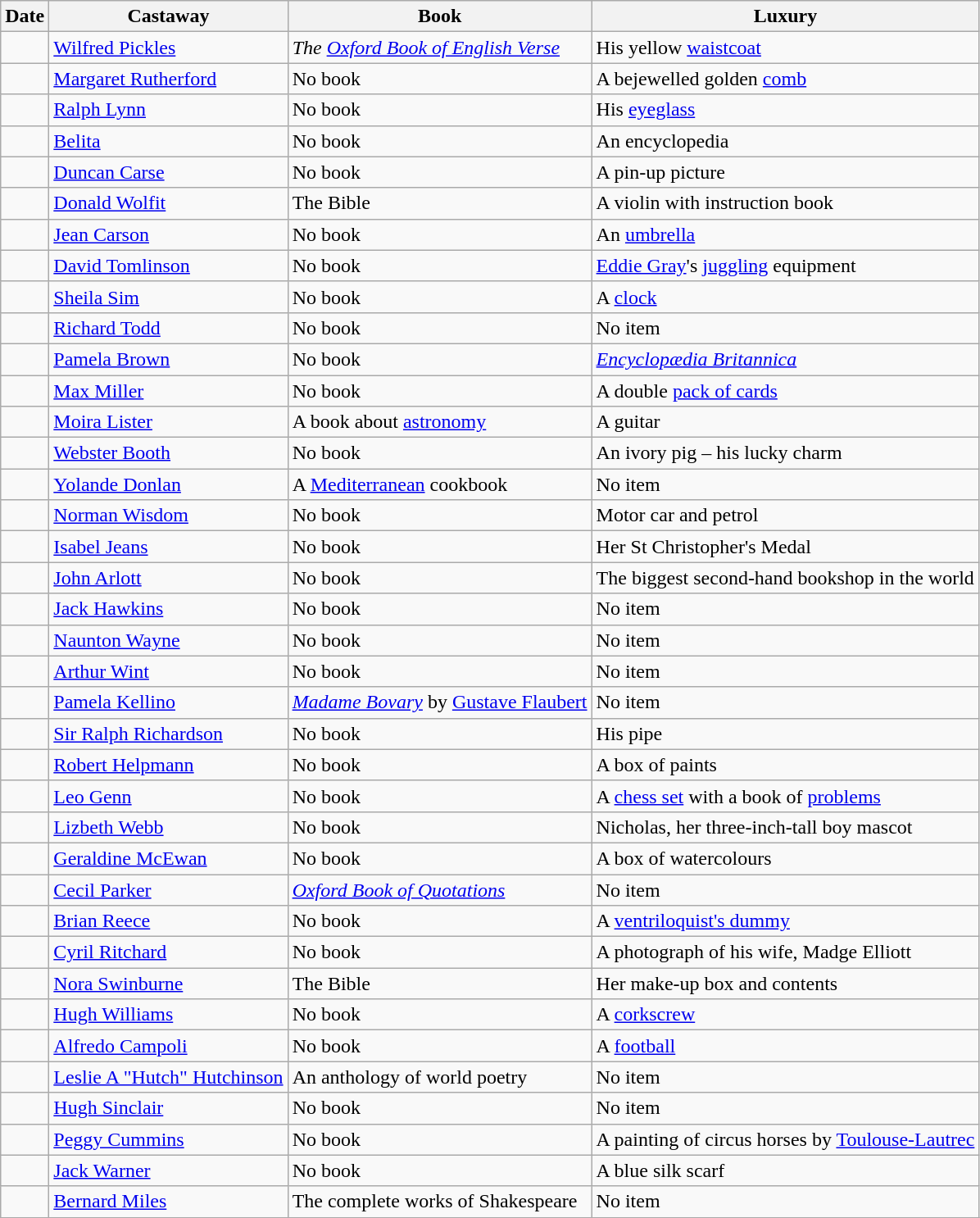<table class="wikitable sortable">
<tr>
<th>Date</th>
<th>Castaway</th>
<th>Book</th>
<th>Luxury</th>
</tr>
<tr>
<td></td>
<td><a href='#'>Wilfred Pickles</a></td>
<td><em>The <a href='#'>Oxford Book of English Verse</a></em></td>
<td>His yellow <a href='#'>waistcoat</a></td>
</tr>
<tr>
<td></td>
<td><a href='#'>Margaret Rutherford</a></td>
<td>No book</td>
<td>A bejewelled golden <a href='#'>comb</a></td>
</tr>
<tr>
<td></td>
<td><a href='#'>Ralph Lynn</a></td>
<td>No book</td>
<td>His <a href='#'>eyeglass</a></td>
</tr>
<tr>
<td></td>
<td><a href='#'>Belita</a></td>
<td>No book</td>
<td>An encyclopedia</td>
</tr>
<tr>
<td></td>
<td><a href='#'>Duncan Carse</a></td>
<td>No book</td>
<td>A pin-up picture</td>
</tr>
<tr>
<td></td>
<td><a href='#'>Donald Wolfit</a></td>
<td>The Bible</td>
<td>A violin with instruction book</td>
</tr>
<tr>
<td></td>
<td><a href='#'>Jean Carson</a></td>
<td>No book</td>
<td>An <a href='#'>umbrella</a></td>
</tr>
<tr>
<td></td>
<td><a href='#'>David Tomlinson</a></td>
<td>No book</td>
<td><a href='#'>Eddie Gray</a>'s <a href='#'>juggling</a> equipment</td>
</tr>
<tr>
<td></td>
<td><a href='#'>Sheila Sim</a></td>
<td>No book</td>
<td>A <a href='#'>clock</a></td>
</tr>
<tr>
<td></td>
<td><a href='#'>Richard Todd</a></td>
<td>No book</td>
<td>No item</td>
</tr>
<tr>
<td></td>
<td><a href='#'>Pamela Brown</a></td>
<td>No book</td>
<td><em><a href='#'>Encyclopædia Britannica</a></em></td>
</tr>
<tr>
<td></td>
<td><a href='#'>Max Miller</a></td>
<td>No book</td>
<td>A double <a href='#'>pack of cards</a></td>
</tr>
<tr>
<td></td>
<td><a href='#'>Moira Lister</a></td>
<td>A book about <a href='#'>astronomy</a></td>
<td>A guitar</td>
</tr>
<tr>
<td></td>
<td><a href='#'>Webster Booth</a></td>
<td>No book</td>
<td>An ivory pig – his lucky charm</td>
</tr>
<tr>
<td></td>
<td><a href='#'>Yolande Donlan</a></td>
<td>A <a href='#'>Mediterranean</a> cookbook</td>
<td>No item</td>
</tr>
<tr>
<td></td>
<td><a href='#'>Norman Wisdom</a></td>
<td>No book</td>
<td>Motor car and petrol</td>
</tr>
<tr>
<td></td>
<td><a href='#'>Isabel Jeans</a></td>
<td>No book</td>
<td>Her St Christopher's Medal</td>
</tr>
<tr>
<td></td>
<td><a href='#'>John Arlott</a></td>
<td>No book</td>
<td>The biggest second-hand bookshop in the world</td>
</tr>
<tr>
<td></td>
<td><a href='#'>Jack Hawkins</a></td>
<td>No book</td>
<td>No item</td>
</tr>
<tr>
<td></td>
<td><a href='#'>Naunton Wayne</a></td>
<td>No book</td>
<td>No item</td>
</tr>
<tr>
<td></td>
<td><a href='#'>Arthur Wint</a></td>
<td>No book</td>
<td>No item</td>
</tr>
<tr>
<td></td>
<td><a href='#'>Pamela Kellino</a></td>
<td><em><a href='#'>Madame Bovary</a></em> by <a href='#'>Gustave Flaubert</a></td>
<td>No item</td>
</tr>
<tr>
<td></td>
<td><a href='#'>Sir Ralph Richardson</a></td>
<td>No book</td>
<td>His pipe</td>
</tr>
<tr>
<td></td>
<td><a href='#'>Robert Helpmann</a></td>
<td>No book</td>
<td>A box of paints</td>
</tr>
<tr>
<td></td>
<td><a href='#'>Leo Genn</a></td>
<td>No book</td>
<td>A <a href='#'>chess set</a> with a book of <a href='#'>problems</a></td>
</tr>
<tr>
<td></td>
<td><a href='#'>Lizbeth Webb</a></td>
<td>No book</td>
<td>Nicholas, her three-inch-tall boy mascot</td>
</tr>
<tr>
<td></td>
<td><a href='#'>Geraldine McEwan</a></td>
<td>No book</td>
<td>A box of watercolours</td>
</tr>
<tr>
<td></td>
<td><a href='#'>Cecil Parker</a></td>
<td><em><a href='#'>Oxford Book of Quotations</a></em></td>
<td>No item</td>
</tr>
<tr>
<td></td>
<td><a href='#'>Brian Reece</a></td>
<td>No book</td>
<td>A <a href='#'>ventriloquist's dummy</a></td>
</tr>
<tr>
<td></td>
<td><a href='#'>Cyril Ritchard</a></td>
<td>No book</td>
<td>A photograph of his wife, Madge Elliott</td>
</tr>
<tr>
<td></td>
<td><a href='#'>Nora Swinburne</a></td>
<td>The Bible</td>
<td>Her make-up box and contents</td>
</tr>
<tr>
<td></td>
<td><a href='#'>Hugh Williams</a></td>
<td>No book</td>
<td>A <a href='#'>corkscrew</a></td>
</tr>
<tr>
<td></td>
<td><a href='#'>Alfredo Campoli</a></td>
<td>No book</td>
<td>A <a href='#'>football</a></td>
</tr>
<tr>
<td></td>
<td><a href='#'>Leslie A "Hutch" Hutchinson</a></td>
<td>An anthology of world poetry</td>
<td>No item</td>
</tr>
<tr>
<td></td>
<td><a href='#'>Hugh Sinclair</a></td>
<td>No book</td>
<td>No item</td>
</tr>
<tr>
<td></td>
<td><a href='#'>Peggy Cummins</a></td>
<td>No book</td>
<td>A painting of circus horses by <a href='#'>Toulouse-Lautrec</a></td>
</tr>
<tr>
<td></td>
<td><a href='#'>Jack Warner</a></td>
<td>No book</td>
<td>A blue silk scarf</td>
</tr>
<tr>
<td></td>
<td><a href='#'>Bernard Miles</a></td>
<td>The complete works of Shakespeare</td>
<td>No item</td>
</tr>
<tr>
</tr>
</table>
